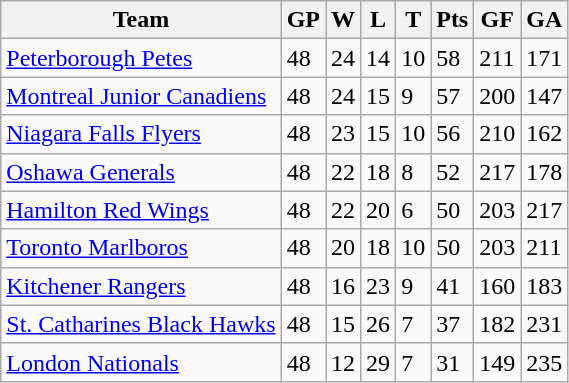<table class="wikitable">
<tr>
<th>Team</th>
<th>GP</th>
<th>W</th>
<th>L</th>
<th>T</th>
<th>Pts</th>
<th>GF</th>
<th>GA</th>
</tr>
<tr>
<td><a href='#'>Peterborough Petes</a></td>
<td>48</td>
<td>24</td>
<td>14</td>
<td>10</td>
<td>58</td>
<td>211</td>
<td>171</td>
</tr>
<tr>
<td><a href='#'>Montreal Junior Canadiens</a></td>
<td>48</td>
<td>24</td>
<td>15</td>
<td>9</td>
<td>57</td>
<td>200</td>
<td>147</td>
</tr>
<tr>
<td><a href='#'>Niagara Falls Flyers</a></td>
<td>48</td>
<td>23</td>
<td>15</td>
<td>10</td>
<td>56</td>
<td>210</td>
<td>162</td>
</tr>
<tr>
<td><a href='#'>Oshawa Generals</a></td>
<td>48</td>
<td>22</td>
<td>18</td>
<td>8</td>
<td>52</td>
<td>217</td>
<td>178</td>
</tr>
<tr>
<td><a href='#'>Hamilton Red Wings</a></td>
<td>48</td>
<td>22</td>
<td>20</td>
<td>6</td>
<td>50</td>
<td>203</td>
<td>217</td>
</tr>
<tr>
<td><a href='#'>Toronto Marlboros</a></td>
<td>48</td>
<td>20</td>
<td>18</td>
<td>10</td>
<td>50</td>
<td>203</td>
<td>211</td>
</tr>
<tr>
<td><a href='#'>Kitchener Rangers</a></td>
<td>48</td>
<td>16</td>
<td>23</td>
<td>9</td>
<td>41</td>
<td>160</td>
<td>183</td>
</tr>
<tr>
<td><a href='#'>St. Catharines Black Hawks</a></td>
<td>48</td>
<td>15</td>
<td>26</td>
<td>7</td>
<td>37</td>
<td>182</td>
<td>231</td>
</tr>
<tr>
<td><a href='#'>London Nationals</a></td>
<td>48</td>
<td>12</td>
<td>29</td>
<td>7</td>
<td>31</td>
<td>149</td>
<td>235</td>
</tr>
</table>
